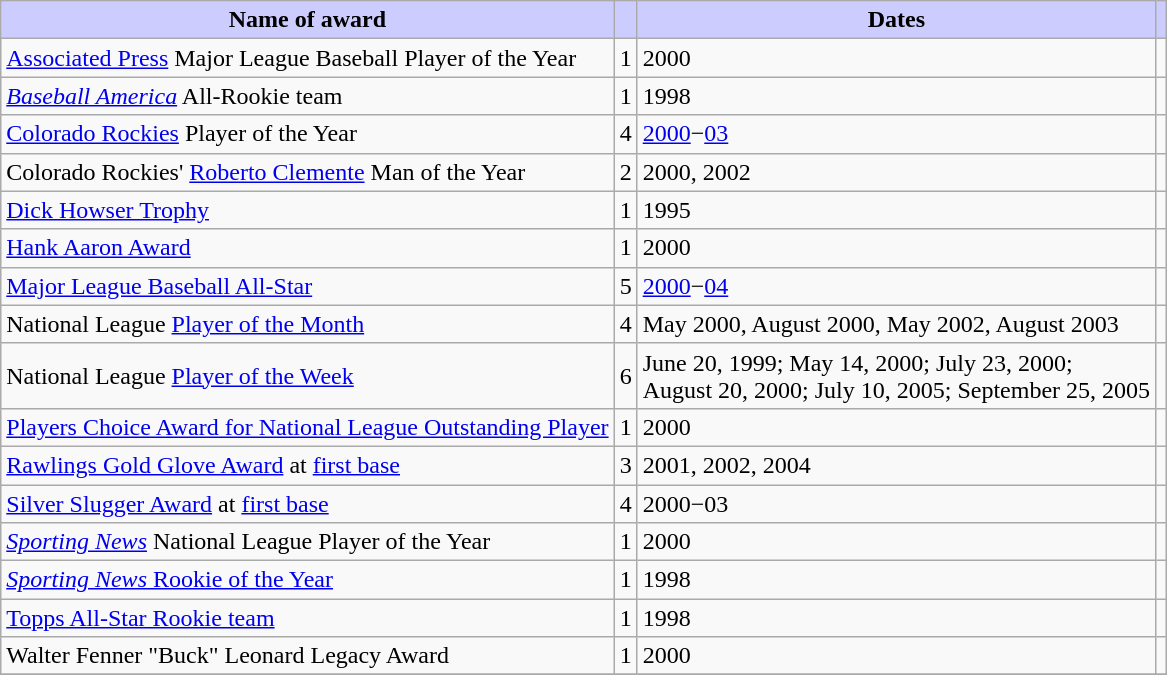<table class="wikitable" margin: 5px; text-align: center;>
<tr>
<th style="background:#ccf;">Name of award</th>
<th style="background:#ccf;"></th>
<th style="background:#ccf;">Dates</th>
<th style="background:#ccf;"></th>
</tr>
<tr>
<td><a href='#'>Associated Press</a> Major League Baseball Player of the Year</td>
<td align="center">1</td>
<td>2000</td>
<td></td>
</tr>
<tr>
<td><em><a href='#'>Baseball America</a></em> All-Rookie team</td>
<td align="center">1</td>
<td>1998</td>
<td></td>
</tr>
<tr>
<td><a href='#'>Colorado Rockies</a> Player of the Year</td>
<td align="center">4</td>
<td><a href='#'>2000</a>−<a href='#'>03</a></td>
<td></td>
</tr>
<tr>
<td>Colorado Rockies' <a href='#'>Roberto Clemente</a> Man of the Year</td>
<td align="center">2</td>
<td>2000, 2002</td>
<td></td>
</tr>
<tr>
<td><a href='#'>Dick Howser Trophy</a></td>
<td align="center">1</td>
<td>1995</td>
<td></td>
</tr>
<tr>
<td><a href='#'>Hank Aaron Award</a></td>
<td align="center">1</td>
<td>2000</td>
<td></td>
</tr>
<tr>
<td><a href='#'>Major League Baseball All-Star</a></td>
<td align="center">5</td>
<td><a href='#'>2000</a>−<a href='#'>04</a></td>
<td></td>
</tr>
<tr>
<td>National League <a href='#'>Player of the Month</a></td>
<td align="center">4</td>
<td>May 2000, August 2000, May 2002, August 2003</td>
<td></td>
</tr>
<tr>
<td>National League <a href='#'>Player of the Week</a></td>
<td align="center">6</td>
<td>June 20, 1999; May 14, 2000; July 23, 2000;<br> August 20, 2000; July 10, 2005; September 25, 2005</td>
<td></td>
</tr>
<tr>
<td><a href='#'>Players Choice Award for National League Outstanding Player</a></td>
<td align="center">1</td>
<td>2000</td>
<td></td>
</tr>
<tr>
<td><a href='#'>Rawlings Gold Glove Award</a> at <a href='#'>first base</a></td>
<td align="center">3</td>
<td>2001, 2002, 2004</td>
<td></td>
</tr>
<tr>
<td><a href='#'>Silver Slugger Award</a> at <a href='#'>first base</a></td>
<td align="center">4</td>
<td>2000−03</td>
<td></td>
</tr>
<tr>
<td><em><a href='#'>Sporting News</a></em> National League Player of the Year</td>
<td align="center">1</td>
<td>2000</td>
<td></td>
</tr>
<tr>
<td><a href='#'><em>Sporting News</em> Rookie of the Year</a></td>
<td align="center">1</td>
<td>1998</td>
<td></td>
</tr>
<tr>
<td><a href='#'>Topps All-Star Rookie team</a></td>
<td align="center">1</td>
<td>1998</td>
<td></td>
</tr>
<tr>
<td>Walter Fenner "Buck" Leonard Legacy Award</td>
<td align="center">1</td>
<td>2000</td>
<td></td>
</tr>
<tr>
</tr>
</table>
